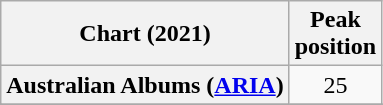<table class="wikitable sortable plainrowheaders" style="text-align:center">
<tr>
<th scope="col">Chart (2021)</th>
<th scope="col">Peak<br>position</th>
</tr>
<tr>
<th scope="row">Australian Albums (<a href='#'>ARIA</a>)</th>
<td>25</td>
</tr>
<tr>
</tr>
<tr>
</tr>
<tr>
</tr>
</table>
